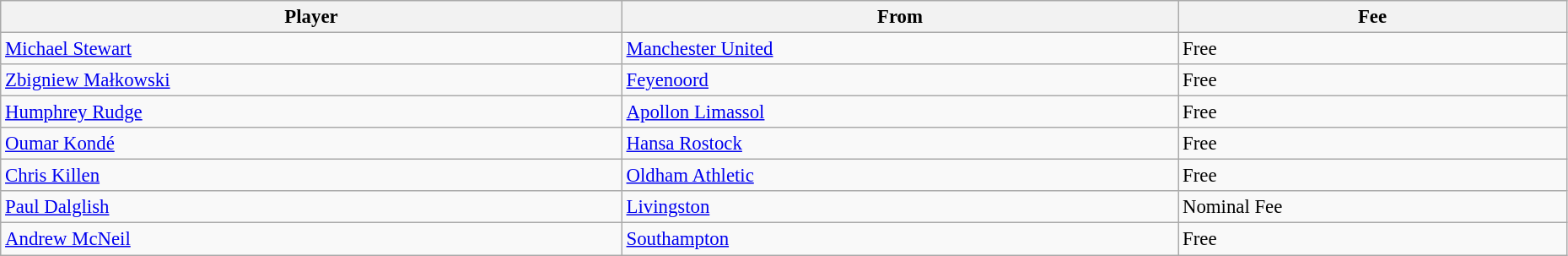<table class="wikitable" style="text-align:center; font-size:95%;width:98%; text-align:left">
<tr>
<th>Player</th>
<th>From</th>
<th>Fee</th>
</tr>
<tr --->
<td> <a href='#'>Michael Stewart</a></td>
<td><a href='#'>Manchester United</a></td>
<td>Free</td>
</tr>
<tr>
<td> <a href='#'>Zbigniew Małkowski</a></td>
<td><a href='#'>Feyenoord</a></td>
<td>Free</td>
</tr>
<tr>
<td> <a href='#'>Humphrey Rudge</a></td>
<td><a href='#'>Apollon Limassol</a></td>
<td>Free</td>
</tr>
<tr>
<td> <a href='#'>Oumar Kondé</a></td>
<td><a href='#'>Hansa Rostock</a></td>
<td>Free</td>
</tr>
<tr>
<td> <a href='#'>Chris Killen</a></td>
<td><a href='#'>Oldham Athletic</a></td>
<td>Free</td>
</tr>
<tr>
<td> <a href='#'>Paul Dalglish</a></td>
<td><a href='#'>Livingston</a></td>
<td>Nominal Fee</td>
</tr>
<tr>
<td> <a href='#'>Andrew McNeil</a></td>
<td><a href='#'>Southampton</a></td>
<td>Free</td>
</tr>
</table>
